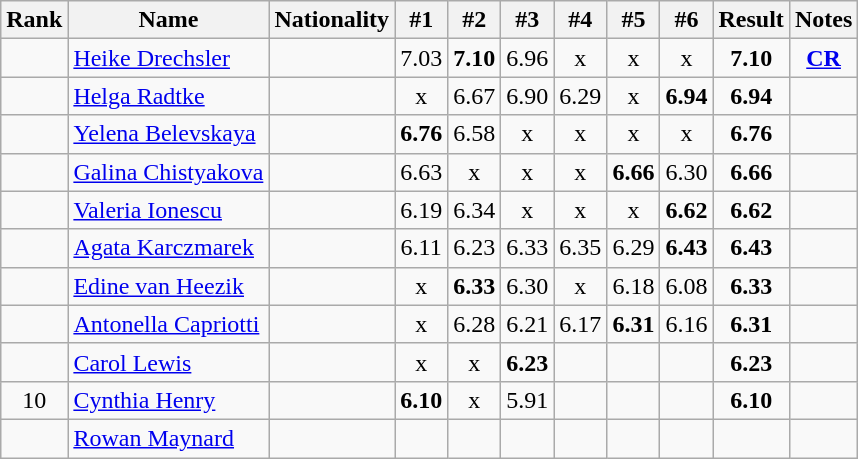<table class="wikitable sortable" style="text-align:center">
<tr>
<th>Rank</th>
<th>Name</th>
<th>Nationality</th>
<th>#1</th>
<th>#2</th>
<th>#3</th>
<th>#4</th>
<th>#5</th>
<th>#6</th>
<th>Result</th>
<th>Notes</th>
</tr>
<tr>
<td></td>
<td align="left"><a href='#'>Heike Drechsler</a></td>
<td align=left></td>
<td>7.03</td>
<td><strong>7.10</strong></td>
<td>6.96</td>
<td>x</td>
<td>x</td>
<td>x</td>
<td><strong>7.10</strong></td>
<td><strong><a href='#'>CR</a></strong></td>
</tr>
<tr>
<td></td>
<td align="left"><a href='#'>Helga Radtke</a></td>
<td align=left></td>
<td>x</td>
<td>6.67</td>
<td>6.90</td>
<td>6.29</td>
<td>x</td>
<td><strong>6.94</strong></td>
<td><strong>6.94</strong></td>
<td></td>
</tr>
<tr>
<td></td>
<td align="left"><a href='#'>Yelena Belevskaya</a></td>
<td align=left></td>
<td><strong>6.76</strong></td>
<td>6.58</td>
<td>x</td>
<td>x</td>
<td>x</td>
<td>x</td>
<td><strong>6.76</strong></td>
<td></td>
</tr>
<tr>
<td></td>
<td align="left"><a href='#'>Galina Chistyakova</a></td>
<td align=left></td>
<td>6.63</td>
<td>x</td>
<td>x</td>
<td>x</td>
<td><strong>6.66</strong></td>
<td>6.30</td>
<td><strong>6.66</strong></td>
<td></td>
</tr>
<tr>
<td></td>
<td align="left"><a href='#'>Valeria Ionescu</a></td>
<td align=left></td>
<td>6.19</td>
<td>6.34</td>
<td>x</td>
<td>x</td>
<td>x</td>
<td><strong>6.62</strong></td>
<td><strong>6.62</strong></td>
<td></td>
</tr>
<tr>
<td></td>
<td align="left"><a href='#'>Agata Karczmarek</a></td>
<td align=left></td>
<td>6.11</td>
<td>6.23</td>
<td>6.33</td>
<td>6.35</td>
<td>6.29</td>
<td><strong>6.43</strong></td>
<td><strong>6.43</strong></td>
<td></td>
</tr>
<tr>
<td></td>
<td align="left"><a href='#'>Edine van Heezik</a></td>
<td align=left></td>
<td>x</td>
<td><strong>6.33</strong></td>
<td>6.30</td>
<td>x</td>
<td>6.18</td>
<td>6.08</td>
<td><strong>6.33</strong></td>
<td></td>
</tr>
<tr>
<td></td>
<td align="left"><a href='#'>Antonella Capriotti</a></td>
<td align=left></td>
<td>x</td>
<td>6.28</td>
<td>6.21</td>
<td>6.17</td>
<td><strong>6.31</strong></td>
<td>6.16</td>
<td><strong>6.31</strong></td>
<td></td>
</tr>
<tr>
<td></td>
<td align="left"><a href='#'>Carol Lewis</a></td>
<td align=left></td>
<td>x</td>
<td>x</td>
<td><strong>6.23</strong></td>
<td></td>
<td></td>
<td></td>
<td><strong>6.23</strong></td>
<td></td>
</tr>
<tr>
<td>10</td>
<td align="left"><a href='#'>Cynthia Henry</a></td>
<td align=left></td>
<td><strong>6.10</strong></td>
<td>x</td>
<td>5.91</td>
<td></td>
<td></td>
<td></td>
<td><strong>6.10</strong></td>
<td></td>
</tr>
<tr>
<td></td>
<td align="left"><a href='#'>Rowan Maynard</a></td>
<td align=left></td>
<td></td>
<td></td>
<td></td>
<td></td>
<td></td>
<td></td>
<td><strong></strong></td>
<td></td>
</tr>
</table>
